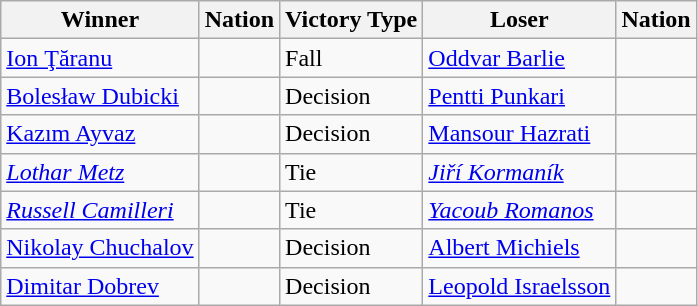<table class="wikitable sortable" style="text-align:left;">
<tr>
<th>Winner</th>
<th>Nation</th>
<th>Victory Type</th>
<th>Loser</th>
<th>Nation</th>
</tr>
<tr>
<td><a href='#'>Ion Ţăranu</a></td>
<td></td>
<td>Fall</td>
<td><a href='#'>Oddvar Barlie</a></td>
<td></td>
</tr>
<tr>
<td><a href='#'>Bolesław Dubicki</a></td>
<td></td>
<td>Decision</td>
<td><a href='#'>Pentti Punkari</a></td>
<td></td>
</tr>
<tr>
<td><a href='#'>Kazım Ayvaz</a></td>
<td></td>
<td>Decision</td>
<td><a href='#'>Mansour Hazrati</a></td>
<td></td>
</tr>
<tr>
<td><em><a href='#'>Lothar Metz</a></em></td>
<td><em></em></td>
<td>Tie</td>
<td><em><a href='#'>Jiří Kormaník</a></em></td>
<td><em></em></td>
</tr>
<tr>
<td><em><a href='#'>Russell Camilleri</a></em></td>
<td><em></em></td>
<td>Tie</td>
<td><em><a href='#'>Yacoub Romanos</a></em></td>
<td><em></em></td>
</tr>
<tr>
<td><a href='#'>Nikolay Chuchalov</a></td>
<td></td>
<td>Decision</td>
<td><a href='#'>Albert Michiels</a></td>
<td></td>
</tr>
<tr>
<td><a href='#'>Dimitar Dobrev</a></td>
<td></td>
<td>Decision</td>
<td><a href='#'>Leopold Israelsson</a></td>
<td></td>
</tr>
</table>
